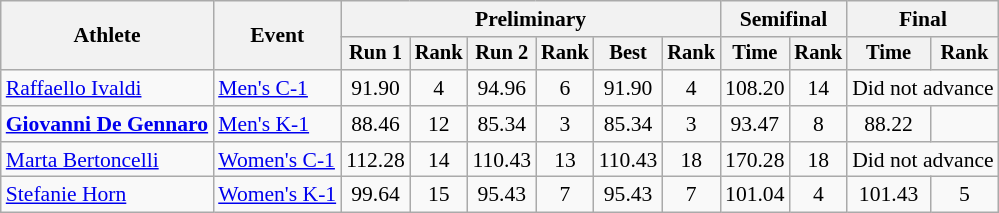<table class="wikitable" style="font-size:90%">
<tr>
<th rowspan=2>Athlete</th>
<th rowspan=2>Event</th>
<th colspan=6>Preliminary</th>
<th colspan=2>Semifinal</th>
<th colspan=2>Final</th>
</tr>
<tr style="font-size:95%">
<th>Run 1</th>
<th>Rank</th>
<th>Run 2</th>
<th>Rank</th>
<th>Best</th>
<th>Rank</th>
<th>Time</th>
<th>Rank</th>
<th>Time</th>
<th>Rank</th>
</tr>
<tr align=center>
<td align=left><a href='#'>Raffaello Ivaldi</a></td>
<td align=left><a href='#'>Men's C-1</a></td>
<td>91.90</td>
<td>4</td>
<td>94.96</td>
<td>6</td>
<td>91.90</td>
<td>4</td>
<td>108.20</td>
<td>14</td>
<td colspan=2>Did not advance</td>
</tr>
<tr align=center>
<td align=left><strong><a href='#'>Giovanni De Gennaro</a></strong></td>
<td align=left><a href='#'>Men's K-1</a></td>
<td>88.46</td>
<td>12</td>
<td>85.34</td>
<td>3</td>
<td>85.34</td>
<td>3</td>
<td>93.47</td>
<td>8</td>
<td>88.22</td>
<td></td>
</tr>
<tr align=center>
<td align=left><a href='#'>Marta Bertoncelli</a></td>
<td align=left><a href='#'>Women's C-1</a></td>
<td>112.28</td>
<td>14</td>
<td>110.43</td>
<td>13</td>
<td>110.43</td>
<td>18</td>
<td>170.28</td>
<td>18</td>
<td colspan=2>Did not advance</td>
</tr>
<tr align=center>
<td align=left><a href='#'>Stefanie Horn</a></td>
<td align=left><a href='#'>Women's K-1</a></td>
<td>99.64</td>
<td>15</td>
<td>95.43</td>
<td>7</td>
<td>95.43</td>
<td>7</td>
<td>101.04</td>
<td>4</td>
<td>101.43</td>
<td>5</td>
</tr>
</table>
